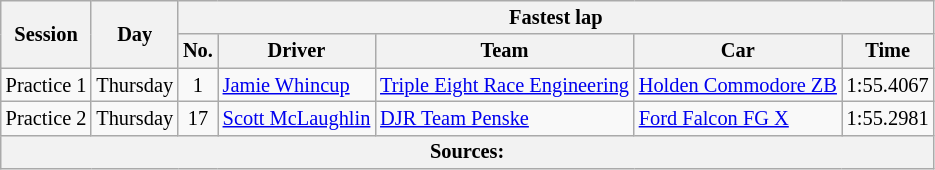<table class="wikitable" style="font-size: 85%">
<tr>
<th rowspan="2">Session</th>
<th rowspan="2">Day</th>
<th colspan="5">Fastest lap</th>
</tr>
<tr>
<th>No.</th>
<th>Driver</th>
<th>Team</th>
<th>Car</th>
<th>Time</th>
</tr>
<tr>
<td>Practice 1</td>
<td>Thursday</td>
<td align="center">1</td>
<td> <a href='#'>Jamie Whincup</a></td>
<td><a href='#'>Triple Eight Race Engineering</a></td>
<td><a href='#'>Holden Commodore ZB</a></td>
<td>1:55.4067</td>
</tr>
<tr>
<td>Practice 2</td>
<td>Thursday</td>
<td align="center">17</td>
<td> <a href='#'>Scott McLaughlin</a></td>
<td><a href='#'>DJR Team Penske</a></td>
<td><a href='#'>Ford Falcon FG X</a></td>
<td>1:55.2981</td>
</tr>
<tr>
<th colspan="7">Sources:</th>
</tr>
</table>
